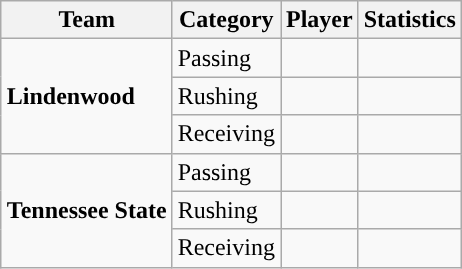<table class="wikitable" style="float: right;">
<tr>
<th>Team</th>
<th>Category</th>
<th>Player</th>
<th>Statistics</th>
</tr>
<tr>
<td rowspan=3><strong>Lindenwood</strong></td>
<td>Passing</td>
<td></td>
<td></td>
</tr>
<tr>
<td>Rushing</td>
<td></td>
<td></td>
</tr>
<tr>
<td>Receiving</td>
<td></td>
<td></td>
</tr>
<tr>
<td rowspan=3><strong>Tennessee State</strong></td>
<td>Passing</td>
<td></td>
<td></td>
</tr>
<tr>
<td>Rushing</td>
<td></td>
<td></td>
</tr>
<tr>
<td>Receiving</td>
<td></td>
<td></td>
</tr>
</table>
